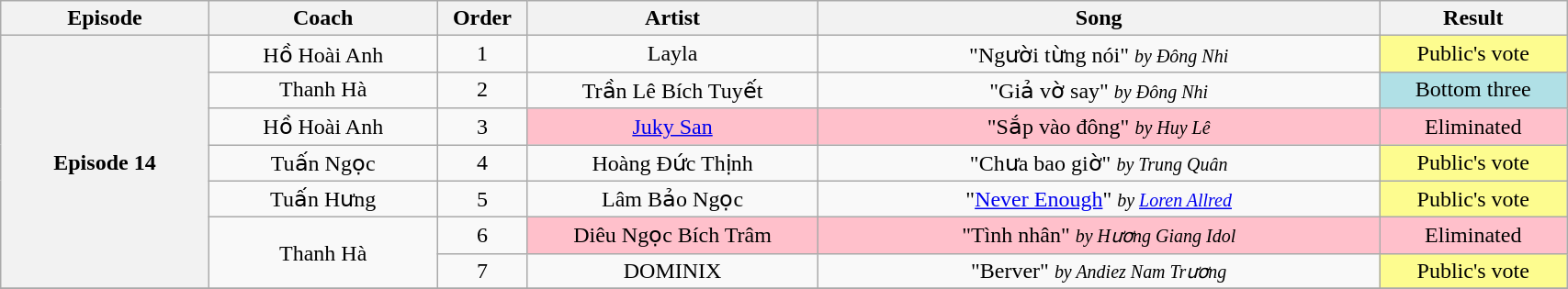<table class="wikitable" style="text-align:center; width:90%;">
<tr>
<th style="width:10%;">Episode</th>
<th style="width:11%;">Coach</th>
<th style="width:04%;">Order</th>
<th style="width:14%;">Artist</th>
<th style="width:27%;">Song</th>
<th style="width:09%;">Result</th>
</tr>
<tr>
<th rowspan="7" scope="row">Episode 14<br><small></small></th>
<td>Hồ Hoài Anh</td>
<td>1</td>
<td>Layla</td>
<td>"Người từng nói" <small><em>by Đông Nhi</em></small></td>
<td style="background:#fdfc8f;">Public's vote</td>
</tr>
<tr>
<td>Thanh Hà</td>
<td>2</td>
<td>Trần Lê Bích Tuyết</td>
<td>"Giả vờ say" <small><em>by Đông Nhi</em></small></td>
<td style="background:#b0e0e6;">Bottom three</td>
</tr>
<tr>
<td>Hồ Hoài Anh</td>
<td>3</td>
<td style="background:pink;"><a href='#'>Juky San</a></td>
<td style="background:pink;">"Sắp vào đông" <small><em>by Huy Lê</em></small></td>
<td style="background:pink;">Eliminated</td>
</tr>
<tr>
<td>Tuấn Ngọc</td>
<td>4</td>
<td>Hoàng Đức Thịnh</td>
<td>"Chưa bao giờ" <small><em>by Trung Quân</em></small></td>
<td style="background:#fdfc8f;">Public's vote</td>
</tr>
<tr>
<td>Tuấn Hưng</td>
<td>5</td>
<td>Lâm Bảo Ngọc</td>
<td>"<a href='#'>Never Enough</a>" <small><em>by <a href='#'>Loren Allred</a></em></small></td>
<td style="background:#fdfc8f;">Public's vote</td>
</tr>
<tr>
<td rowspan="2">Thanh Hà</td>
<td>6</td>
<td style="background:pink;">Diêu Ngọc Bích Trâm</td>
<td style="background:pink;">"Tình nhân" <small><em>by Hương Giang Idol</em></small></td>
<td style="background:pink;">Eliminated</td>
</tr>
<tr>
<td>7</td>
<td>DOMINIX</td>
<td>"Berver" <small><em>by Andiez Nam Trương</em></small></td>
<td style="background:#fdfc8f;">Public's vote</td>
</tr>
<tr>
</tr>
</table>
